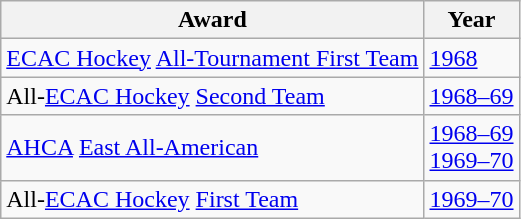<table class="wikitable">
<tr>
<th>Award</th>
<th>Year</th>
</tr>
<tr>
<td><a href='#'>ECAC Hockey</a> <a href='#'>All-Tournament First Team</a></td>
<td><a href='#'>1968</a></td>
</tr>
<tr>
<td>All-<a href='#'>ECAC Hockey</a> <a href='#'>Second Team</a></td>
<td><a href='#'>1968–69</a></td>
</tr>
<tr>
<td><a href='#'>AHCA</a> <a href='#'>East All-American</a></td>
<td><a href='#'>1968–69</a><br><a href='#'>1969–70</a></td>
</tr>
<tr>
<td>All-<a href='#'>ECAC Hockey</a> <a href='#'>First Team</a></td>
<td><a href='#'>1969–70</a></td>
</tr>
</table>
